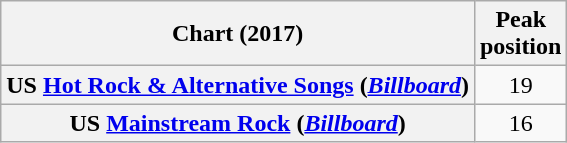<table class="wikitable plainrowheaders" style="text-align:center">
<tr>
<th>Chart (2017)</th>
<th>Peak<br>position</th>
</tr>
<tr>
<th scope="row">US <a href='#'>Hot Rock & Alternative Songs</a> (<em><a href='#'>Billboard</a></em>)</th>
<td>19</td>
</tr>
<tr>
<th scope="row">US <a href='#'>Mainstream Rock</a> (<em><a href='#'>Billboard</a></em>)</th>
<td>16</td>
</tr>
</table>
